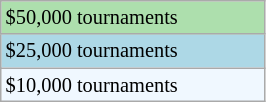<table class="wikitable" style="font-size:85%;" width=14%>
<tr style="background:#addfad;">
<td>$50,000 tournaments</td>
</tr>
<tr style="background:lightblue;">
<td>$25,000 tournaments</td>
</tr>
<tr style="background:#f0f8ff;">
<td>$10,000 tournaments</td>
</tr>
</table>
